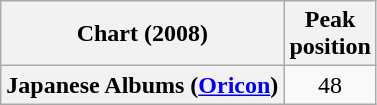<table class="wikitable sortable plainrowheaders" style="text-align:center">
<tr>
<th scope="col">Chart (2008)</th>
<th scope="col">Peak<br>position</th>
</tr>
<tr>
<th scope="row">Japanese Albums (<a href='#'>Oricon</a>)</th>
<td>48</td>
</tr>
</table>
